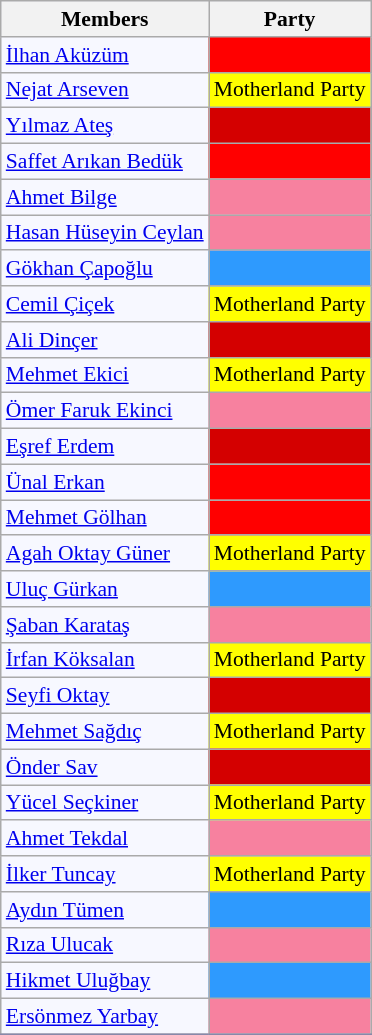<table class=wikitable style="border:1px solid #8888aa; background-color:#f7f8ff; padding:0px; font-size:90%;">
<tr>
<th>Members</th>
<th>Party</th>
</tr>
<tr>
<td><a href='#'>İlhan Aküzüm</a></td>
<td style="background: #ff0000"></td>
</tr>
<tr>
<td><a href='#'>Nejat Arseven</a></td>
<td style="background: #ffff00">Motherland Party</td>
</tr>
<tr>
<td><a href='#'>Yılmaz Ateş</a></td>
<td style="background: #d40000"></td>
</tr>
<tr>
<td><a href='#'>Saffet Arıkan Bedük</a></td>
<td style="background: #ff0000"></td>
</tr>
<tr>
<td><a href='#'>Ahmet Bilge</a></td>
<td style="background: #F7819F"></td>
</tr>
<tr>
<td><a href='#'>Hasan Hüseyin Ceylan</a></td>
<td style="background: #F7819F"></td>
</tr>
<tr>
<td><a href='#'>Gökhan Çapoğlu</a></td>
<td style="background: #2E9AFE"></td>
</tr>
<tr>
<td><a href='#'>Cemil Çiçek</a></td>
<td style="background: #ffff00">Motherland Party</td>
</tr>
<tr>
<td><a href='#'>Ali Dinçer</a></td>
<td style="background: #d40000"></td>
</tr>
<tr>
<td><a href='#'>Mehmet Ekici</a></td>
<td style="background: #ffff00">Motherland Party</td>
</tr>
<tr>
<td><a href='#'>Ömer Faruk Ekinci</a></td>
<td style="background: #F7819F"></td>
</tr>
<tr>
<td><a href='#'>Eşref Erdem</a></td>
<td style="background: #d40000"></td>
</tr>
<tr>
<td><a href='#'>Ünal Erkan</a></td>
<td style="background: #ff0000"></td>
</tr>
<tr>
<td><a href='#'>Mehmet Gölhan</a></td>
<td style="background: #ff0000"></td>
</tr>
<tr>
<td><a href='#'>Agah Oktay Güner</a></td>
<td style="background: #ffff00">Motherland Party</td>
</tr>
<tr>
<td><a href='#'>Uluç Gürkan</a></td>
<td style="background: #2E9AFE"></td>
</tr>
<tr>
<td><a href='#'>Şaban Karataş</a></td>
<td style="background: #F7819F"></td>
</tr>
<tr>
<td><a href='#'>İrfan Köksalan</a></td>
<td style="background: #ffff00">Motherland Party</td>
</tr>
<tr>
<td><a href='#'>Seyfi Oktay</a></td>
<td style="background: #d40000"></td>
</tr>
<tr>
<td><a href='#'>Mehmet Sağdıç</a></td>
<td style="background: #ffff00">Motherland Party</td>
</tr>
<tr>
<td><a href='#'>Önder Sav</a></td>
<td style="background: #d40000"></td>
</tr>
<tr>
<td><a href='#'>Yücel Seçkiner</a></td>
<td style="background: #ffff00">Motherland Party</td>
</tr>
<tr>
<td><a href='#'>Ahmet Tekdal</a></td>
<td style="background: #F7819F"></td>
</tr>
<tr>
<td><a href='#'>İlker Tuncay</a></td>
<td style="background: #ffff00">Motherland Party</td>
</tr>
<tr>
<td><a href='#'>Aydın Tümen</a></td>
<td style="background: #2E9AFE"></td>
</tr>
<tr>
<td><a href='#'>Rıza Ulucak</a></td>
<td style="background: #F7819F"></td>
</tr>
<tr>
<td><a href='#'>Hikmet Uluğbay</a></td>
<td style="background: #2E9AFE"></td>
</tr>
<tr>
<td><a href='#'>Ersönmez Yarbay</a></td>
<td style="background: #F7819F"></td>
</tr>
<tr>
</tr>
</table>
